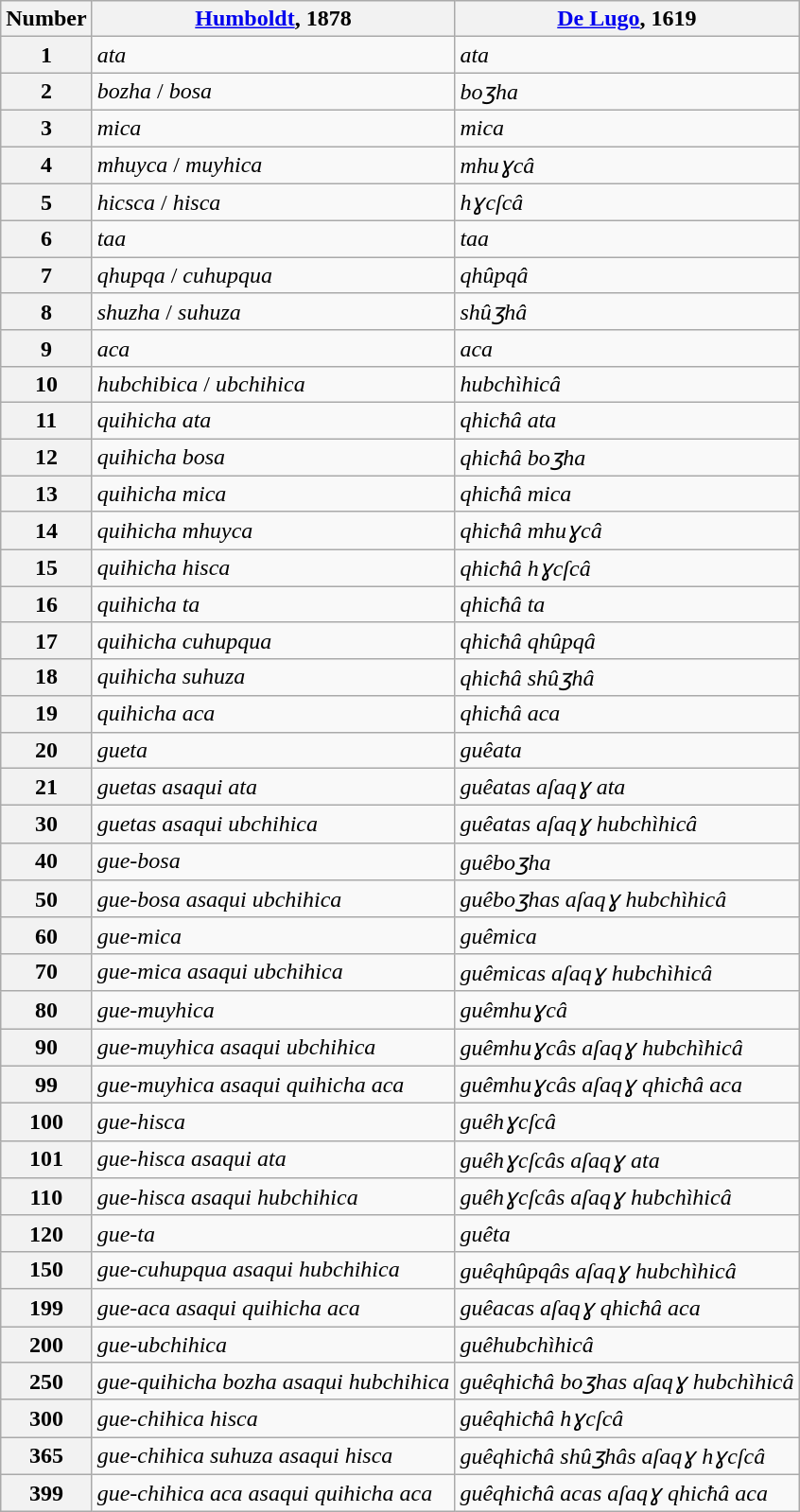<table class="wikitable">
<tr>
<th>Number</th>
<th><a href='#'>Humboldt</a>, 1878</th>
<th><a href='#'>De Lugo</a>, 1619</th>
</tr>
<tr>
<th>1</th>
<td><em>ata</em></td>
<td><em>ata</em></td>
</tr>
<tr>
<th>2</th>
<td><em>bozha</em> / <em>bosa</em></td>
<td><em>boʒha</em></td>
</tr>
<tr>
<th>3</th>
<td><em>mica</em></td>
<td><em>mica</em></td>
</tr>
<tr>
<th>4</th>
<td><em>mhuyca</em> / <em>muyhica</em></td>
<td><em>mhuɣcâ</em></td>
</tr>
<tr>
<th>5</th>
<td><em>hicsca</em> / <em>hisca</em></td>
<td><em>hɣcſcâ</em></td>
</tr>
<tr>
<th>6</th>
<td><em>taa</em></td>
<td><em>taa</em></td>
</tr>
<tr>
<th>7</th>
<td><em>qhupqa</em> / <em>cuhupqua</em></td>
<td><em>qhûpqâ</em></td>
</tr>
<tr>
<th>8</th>
<td><em>shuzha</em> / <em>suhuza</em></td>
<td><em>shûʒhâ</em></td>
</tr>
<tr>
<th>9</th>
<td><em>aca</em></td>
<td><em>aca</em></td>
</tr>
<tr>
<th>10</th>
<td><em>hubchibica</em> / <em>ubchihica</em></td>
<td><em>hubchìhicâ</em></td>
</tr>
<tr>
<th>11</th>
<td><em>quihicha ata</em></td>
<td><em>qhicħâ ata</em></td>
</tr>
<tr>
<th>12</th>
<td><em>quihicha bosa</em></td>
<td><em>qhicħâ boʒha</em></td>
</tr>
<tr>
<th>13</th>
<td><em>quihicha mica</em></td>
<td><em>qhicħâ mica</em></td>
</tr>
<tr>
<th>14</th>
<td><em>quihicha mhuyca</em></td>
<td><em>qhicħâ mhuɣcâ</em></td>
</tr>
<tr>
<th>15</th>
<td><em>quihicha hisca</em></td>
<td><em>qhicħâ hɣcſcâ</em></td>
</tr>
<tr>
<th>16</th>
<td><em>quihicha ta</em></td>
<td><em>qhicħâ ta</em></td>
</tr>
<tr>
<th>17</th>
<td><em>quihicha cuhupqua</em></td>
<td><em>qhicħâ qhûpqâ</em></td>
</tr>
<tr>
<th>18</th>
<td><em>quihicha suhuza</em></td>
<td><em>qhicħâ shûʒhâ</em></td>
</tr>
<tr>
<th>19</th>
<td><em>quihicha aca</em></td>
<td><em>qhicħâ aca</em></td>
</tr>
<tr>
<th>20</th>
<td><em>gueta</em></td>
<td><em>guêata</em></td>
</tr>
<tr>
<th>21</th>
<td><em>guetas asaqui ata</em></td>
<td><em>guêatas aſaqɣ ata</em></td>
</tr>
<tr>
<th>30</th>
<td><em>guetas asaqui ubchihica</em></td>
<td><em>guêatas aſaqɣ hubchìhicâ</em></td>
</tr>
<tr>
<th>40</th>
<td><em>gue-bosa</em></td>
<td><em>guêboʒha</em></td>
</tr>
<tr>
<th>50</th>
<td><em>gue-bosa asaqui ubchihica</em></td>
<td><em>guêboʒhas aſaqɣ hubchìhicâ</em></td>
</tr>
<tr>
<th>60</th>
<td><em>gue-mica</em></td>
<td><em>guêmica</em></td>
</tr>
<tr>
<th>70</th>
<td><em>gue-mica asaqui ubchihica</em></td>
<td><em>guêmicas aſaqɣ hubchìhicâ</em></td>
</tr>
<tr>
<th>80</th>
<td><em>gue-muyhica</em></td>
<td><em>guêmhuɣcâ</em></td>
</tr>
<tr>
<th>90</th>
<td><em>gue-muyhica asaqui ubchihica</em></td>
<td><em>guêmhuɣcâs aſaqɣ hubchìhicâ</em></td>
</tr>
<tr>
<th>99</th>
<td><em>gue-muyhica asaqui quihicha aca</em></td>
<td><em>guêmhuɣcâs aſaqɣ qhicħâ aca</em></td>
</tr>
<tr>
<th>100</th>
<td><em>gue-hisca</em></td>
<td><em>guêhɣcſcâ</em></td>
</tr>
<tr>
<th>101</th>
<td><em>gue-hisca asaqui ata</em></td>
<td><em>guêhɣcſcâs aſaqɣ ata</em></td>
</tr>
<tr>
<th>110</th>
<td><em>gue-hisca asaqui hubchihica</em></td>
<td><em>guêhɣcſcâs aſaqɣ hubchìhicâ</em></td>
</tr>
<tr>
<th>120</th>
<td><em>gue-ta</em></td>
<td><em>guêta</em></td>
</tr>
<tr>
<th>150</th>
<td><em>gue-cuhupqua asaqui hubchihica</em></td>
<td><em>guêqhûpqâs aſaqɣ hubchìhicâ</em></td>
</tr>
<tr>
<th>199</th>
<td><em>gue-aca asaqui quihicha aca</em></td>
<td><em>guêacas aſaqɣ qhicħâ aca</em></td>
</tr>
<tr>
<th>200</th>
<td><em>gue-ubchihica</em></td>
<td><em>guêhubchìhicâ</em></td>
</tr>
<tr>
<th>250</th>
<td><em>gue-quihicha bozha asaqui hubchihica</em></td>
<td><em>guêqhicħâ boʒhas aſaqɣ hubchìhicâ</em></td>
</tr>
<tr>
<th>300</th>
<td><em>gue-chihica hisca</em></td>
<td><em>guêqhicħâ hɣcſcâ</em></td>
</tr>
<tr>
<th>365</th>
<td><em>gue-chihica suhuza asaqui hisca</em></td>
<td><em>guêqhicħâ shûʒhâs aſaqɣ hɣcſcâ</em></td>
</tr>
<tr>
<th>399</th>
<td><em>gue-chihica aca asaqui quihicha aca</em></td>
<td><em>guêqhicħâ acas aſaqɣ qhicħâ aca</em></td>
</tr>
</table>
